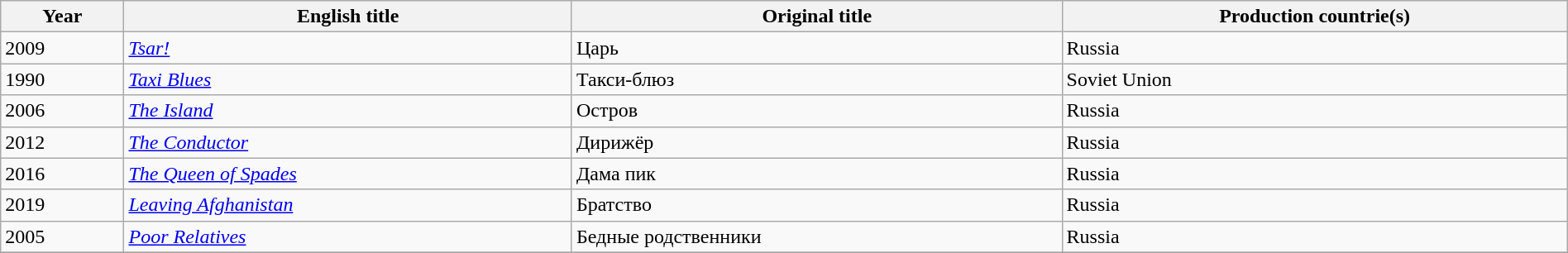<table class="sortable wikitable" style="width:100%; margin-bottom:4px" cellpadding="5">
<tr>
<th scope="col">Year</th>
<th scope="col">English title</th>
<th scope="col">Original title</th>
<th scope="col">Production countrie(s)</th>
</tr>
<tr>
<td>2009</td>
<td><em><a href='#'>Tsar!</a></em></td>
<td>Царь</td>
<td>Russia</td>
</tr>
<tr>
<td>1990</td>
<td><em><a href='#'>Taxi Blues</a></em></td>
<td>Такси-блюз</td>
<td>Soviet Union</td>
</tr>
<tr>
<td>2006</td>
<td><em><a href='#'>The Island</a></em></td>
<td>Остров</td>
<td>Russia</td>
</tr>
<tr>
<td>2012</td>
<td><em><a href='#'>The Conductor</a></em></td>
<td>Дирижёр</td>
<td>Russia</td>
</tr>
<tr>
<td>2016</td>
<td><em><a href='#'>The Queen of Spades</a></em></td>
<td>Дама пик</td>
<td>Russia</td>
</tr>
<tr>
<td>2019</td>
<td><em><a href='#'>Leaving Afghanistan</a></em></td>
<td>Братство</td>
<td>Russia</td>
</tr>
<tr>
<td>2005</td>
<td><em><a href='#'>Poor Relatives</a></em></td>
<td>Бедные родственники</td>
<td>Russia</td>
</tr>
<tr>
</tr>
</table>
